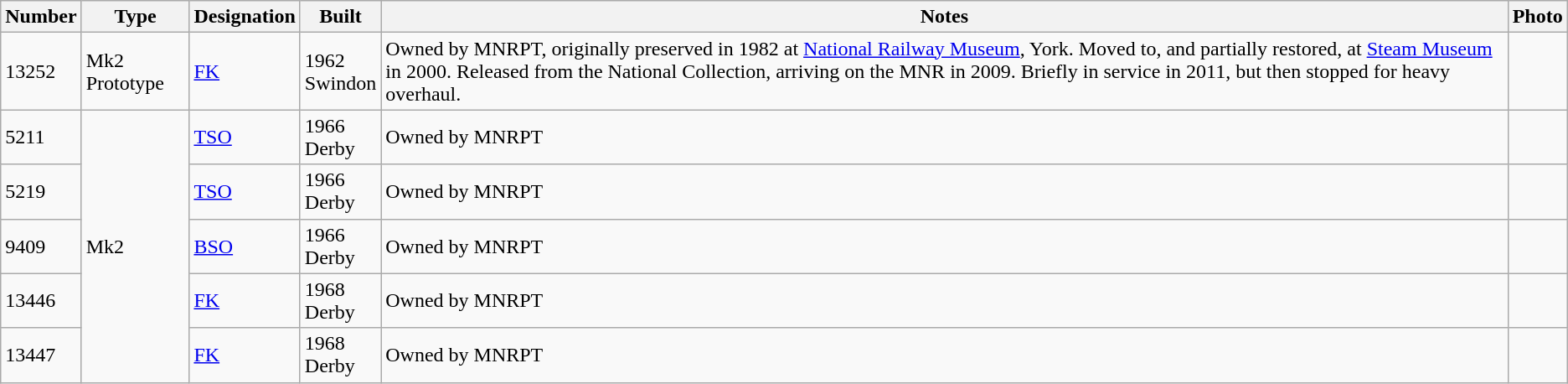<table class="wikitable">
<tr>
<th>Number</th>
<th>Type</th>
<th>Designation</th>
<th>Built</th>
<th>Notes</th>
<th>Photo</th>
</tr>
<tr>
<td>13252</td>
<td>Mk2 Prototype</td>
<td><a href='#'>FK</a></td>
<td>1962<br>Swindon</td>
<td>Owned by MNRPT, originally preserved in 1982 at <a href='#'>National Railway Museum</a>, York. Moved to, and partially restored, at <a href='#'>Steam Museum</a> in 2000. Released from the National Collection, arriving on the MNR in 2009. Briefly in service in 2011, but then stopped for heavy overhaul.</td>
<td></td>
</tr>
<tr>
<td>5211</td>
<td rowspan="5">Mk2</td>
<td><a href='#'>TSO</a></td>
<td>1966<br>Derby</td>
<td>Owned by MNRPT</td>
<td></td>
</tr>
<tr>
<td>5219</td>
<td><a href='#'>TSO</a></td>
<td>1966<br>Derby</td>
<td>Owned by MNRPT</td>
<td></td>
</tr>
<tr>
<td>9409</td>
<td><a href='#'>BSO</a></td>
<td>1966<br>Derby</td>
<td>Owned by MNRPT</td>
<td></td>
</tr>
<tr>
<td>13446</td>
<td><a href='#'>FK</a></td>
<td>1968<br>Derby</td>
<td>Owned by MNRPT</td>
<td></td>
</tr>
<tr>
<td>13447</td>
<td><a href='#'>FK</a></td>
<td>1968<br>Derby</td>
<td>Owned by MNRPT</td>
<td></td>
</tr>
</table>
